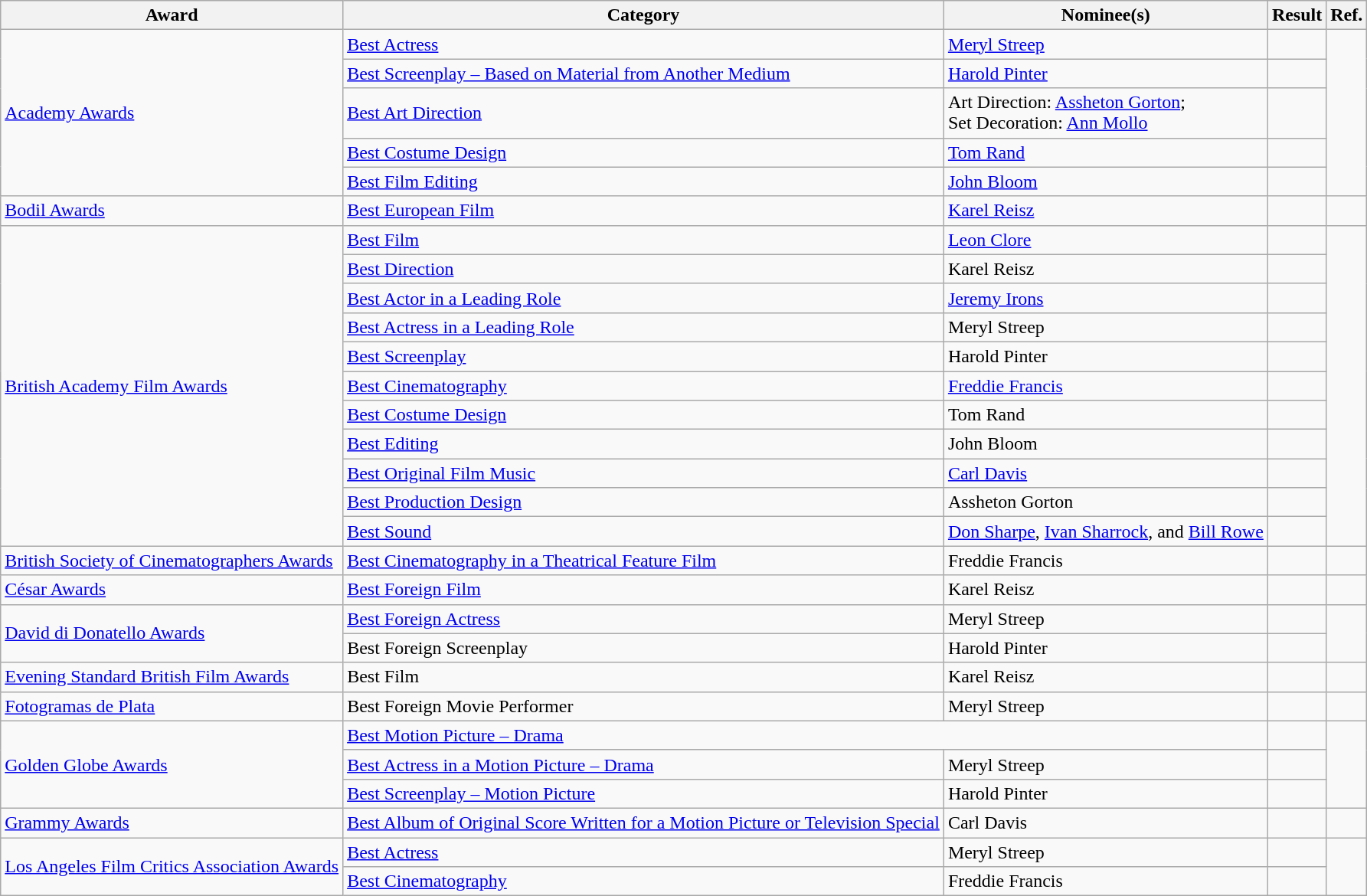<table class="wikitable plainrowheaders">
<tr>
<th>Award</th>
<th>Category</th>
<th>Nominee(s)</th>
<th>Result</th>
<th>Ref.</th>
</tr>
<tr>
<td rowspan="5"><a href='#'>Academy Awards</a></td>
<td><a href='#'>Best Actress</a></td>
<td><a href='#'>Meryl Streep</a></td>
<td></td>
<td align="center" rowspan="5"> <br> </td>
</tr>
<tr>
<td><a href='#'>Best Screenplay – Based on Material from Another Medium</a></td>
<td><a href='#'>Harold Pinter</a></td>
<td></td>
</tr>
<tr>
<td><a href='#'>Best Art Direction</a></td>
<td>Art Direction: <a href='#'>Assheton Gorton</a>; <br> Set Decoration: <a href='#'>Ann Mollo</a></td>
<td></td>
</tr>
<tr>
<td><a href='#'>Best Costume Design</a></td>
<td><a href='#'>Tom Rand</a></td>
<td></td>
</tr>
<tr>
<td><a href='#'>Best Film Editing</a></td>
<td><a href='#'>John Bloom</a></td>
<td></td>
</tr>
<tr>
<td><a href='#'>Bodil Awards</a></td>
<td><a href='#'>Best European Film</a></td>
<td><a href='#'>Karel Reisz</a></td>
<td></td>
<td align="center"></td>
</tr>
<tr>
<td rowspan="11"><a href='#'>British Academy Film Awards</a></td>
<td><a href='#'>Best Film</a></td>
<td><a href='#'>Leon Clore</a></td>
<td></td>
<td align="center" rowspan="11"></td>
</tr>
<tr>
<td><a href='#'>Best Direction</a></td>
<td>Karel Reisz</td>
<td></td>
</tr>
<tr>
<td><a href='#'>Best Actor in a Leading Role</a></td>
<td><a href='#'>Jeremy Irons</a></td>
<td></td>
</tr>
<tr>
<td><a href='#'>Best Actress in a Leading Role</a></td>
<td>Meryl Streep</td>
<td></td>
</tr>
<tr>
<td><a href='#'>Best Screenplay</a></td>
<td>Harold Pinter</td>
<td></td>
</tr>
<tr>
<td><a href='#'>Best Cinematography</a></td>
<td><a href='#'>Freddie Francis</a></td>
<td></td>
</tr>
<tr>
<td><a href='#'>Best Costume Design</a></td>
<td>Tom Rand</td>
<td></td>
</tr>
<tr>
<td><a href='#'>Best Editing</a></td>
<td>John Bloom</td>
<td></td>
</tr>
<tr>
<td><a href='#'>Best Original Film Music</a></td>
<td><a href='#'>Carl Davis</a></td>
<td></td>
</tr>
<tr>
<td><a href='#'>Best Production Design</a></td>
<td>Assheton Gorton</td>
<td></td>
</tr>
<tr>
<td><a href='#'>Best Sound</a></td>
<td><a href='#'>Don Sharpe</a>, <a href='#'>Ivan Sharrock</a>, and <a href='#'>Bill Rowe</a></td>
<td></td>
</tr>
<tr>
<td><a href='#'>British Society of Cinematographers Awards</a></td>
<td><a href='#'>Best Cinematography in a Theatrical Feature Film</a></td>
<td>Freddie Francis</td>
<td></td>
<td align="center"></td>
</tr>
<tr>
<td><a href='#'>César Awards</a></td>
<td><a href='#'>Best Foreign Film</a></td>
<td>Karel Reisz</td>
<td></td>
<td align="center"></td>
</tr>
<tr>
<td rowspan="2"><a href='#'>David di Donatello Awards</a></td>
<td><a href='#'>Best Foreign Actress</a></td>
<td>Meryl Streep</td>
<td></td>
<td align="center" rowspan="2"></td>
</tr>
<tr>
<td>Best Foreign Screenplay</td>
<td>Harold Pinter</td>
<td></td>
</tr>
<tr>
<td><a href='#'>Evening Standard British Film Awards</a></td>
<td>Best Film</td>
<td>Karel Reisz</td>
<td></td>
<td align="center"></td>
</tr>
<tr>
<td><a href='#'>Fotogramas de Plata</a></td>
<td>Best Foreign Movie Performer</td>
<td>Meryl Streep</td>
<td></td>
<td align="center"></td>
</tr>
<tr>
<td rowspan="3"><a href='#'>Golden Globe Awards</a></td>
<td colspan="2"><a href='#'>Best Motion Picture – Drama</a></td>
<td></td>
<td align="center" rowspan="3"></td>
</tr>
<tr>
<td><a href='#'>Best Actress in a Motion Picture – Drama</a></td>
<td>Meryl Streep</td>
<td></td>
</tr>
<tr>
<td><a href='#'>Best Screenplay – Motion Picture</a></td>
<td>Harold Pinter</td>
<td></td>
</tr>
<tr>
<td><a href='#'>Grammy Awards</a></td>
<td><a href='#'>Best Album of Original Score Written for a Motion Picture or Television Special</a></td>
<td>Carl Davis</td>
<td></td>
<td align="center"></td>
</tr>
<tr>
<td rowspan="2"><a href='#'>Los Angeles Film Critics Association Awards</a></td>
<td><a href='#'>Best Actress</a></td>
<td>Meryl Streep</td>
<td></td>
<td align="center" rowspan="2"></td>
</tr>
<tr>
<td><a href='#'>Best Cinematography</a></td>
<td>Freddie Francis</td>
<td></td>
</tr>
</table>
